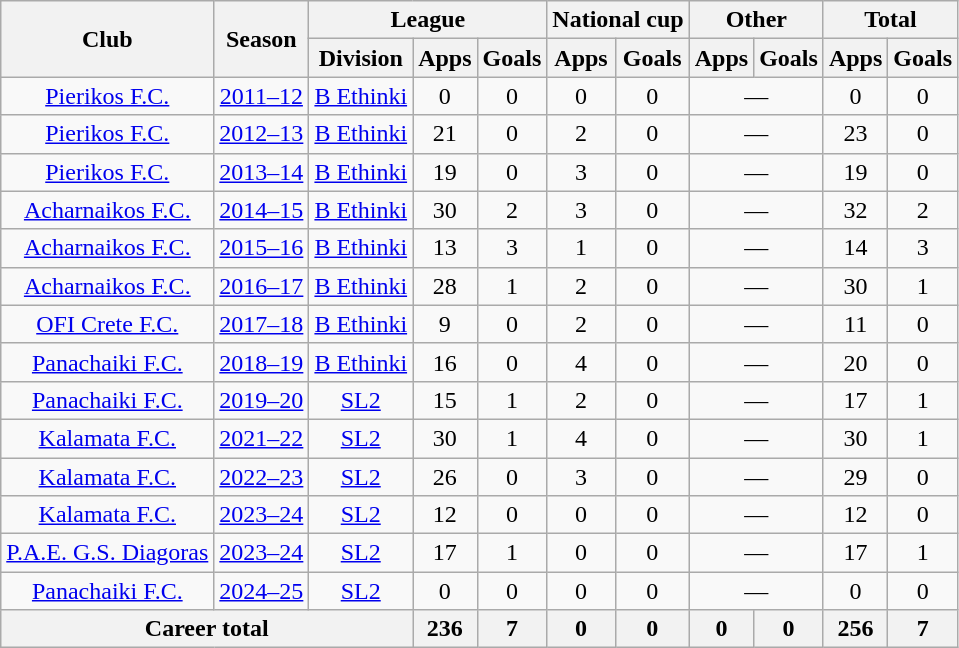<table class="wikitable" style="text-align:center">
<tr>
<th rowspan="2">Club</th>
<th rowspan="2">Season</th>
<th colspan="3">League</th>
<th colspan="2">National cup</th>
<th colspan="2">Other</th>
<th colspan="2">Total</th>
</tr>
<tr>
<th>Division</th>
<th>Apps</th>
<th>Goals</th>
<th>Apps</th>
<th>Goals</th>
<th>Apps</th>
<th>Goals</th>
<th>Apps</th>
<th>Goals</th>
</tr>
<tr>
<td><a href='#'>Pierikos F.C.</a></td>
<td><a href='#'>2011–12</a></td>
<td><a href='#'>B Ethinki</a></td>
<td>0</td>
<td>0</td>
<td>0</td>
<td>0</td>
<td colspan="2">—</td>
<td>0</td>
<td>0</td>
</tr>
<tr>
<td><a href='#'>Pierikos F.C.</a></td>
<td><a href='#'>2012–13</a></td>
<td><a href='#'>B Ethinki</a></td>
<td>21</td>
<td>0</td>
<td>2</td>
<td>0</td>
<td colspan="2">—</td>
<td>23</td>
<td>0</td>
</tr>
<tr>
<td><a href='#'>Pierikos F.C.</a></td>
<td><a href='#'>2013–14</a></td>
<td><a href='#'>B Ethinki</a></td>
<td>19</td>
<td>0</td>
<td>3</td>
<td>0</td>
<td colspan="2">—</td>
<td>19</td>
<td>0</td>
</tr>
<tr>
<td><a href='#'>Acharnaikos F.C.</a></td>
<td><a href='#'>2014–15</a></td>
<td><a href='#'>B Ethinki</a></td>
<td>30</td>
<td>2</td>
<td>3</td>
<td>0</td>
<td colspan="2">—</td>
<td>32</td>
<td>2</td>
</tr>
<tr>
<td><a href='#'>Acharnaikos F.C.</a></td>
<td><a href='#'>2015–16</a></td>
<td><a href='#'>B Ethinki</a></td>
<td>13</td>
<td>3</td>
<td>1</td>
<td>0</td>
<td colspan="2">—</td>
<td>14</td>
<td>3</td>
</tr>
<tr>
<td><a href='#'>Acharnaikos F.C.</a></td>
<td><a href='#'>2016–17</a></td>
<td><a href='#'>B Ethinki</a></td>
<td>28</td>
<td>1</td>
<td>2</td>
<td>0</td>
<td colspan="2">—</td>
<td>30</td>
<td>1</td>
</tr>
<tr>
<td><a href='#'>OFI Crete F.C.</a></td>
<td><a href='#'>2017–18</a></td>
<td><a href='#'>B Ethinki</a></td>
<td>9</td>
<td>0</td>
<td>2</td>
<td>0</td>
<td colspan="2">—</td>
<td>11</td>
<td>0</td>
</tr>
<tr>
<td><a href='#'>Panachaiki F.C.</a></td>
<td><a href='#'>2018–19</a></td>
<td><a href='#'>B Ethinki</a></td>
<td>16</td>
<td>0</td>
<td>4</td>
<td>0</td>
<td colspan="2">—</td>
<td>20</td>
<td>0</td>
</tr>
<tr>
<td><a href='#'>Panachaiki F.C.</a></td>
<td><a href='#'>2019–20</a></td>
<td><a href='#'>SL2</a></td>
<td>15</td>
<td>1</td>
<td>2</td>
<td>0</td>
<td colspan="2">—</td>
<td>17</td>
<td>1</td>
</tr>
<tr>
<td><a href='#'>Kalamata F.C.</a></td>
<td><a href='#'>2021–22</a></td>
<td><a href='#'>SL2</a></td>
<td>30</td>
<td>1</td>
<td>4</td>
<td>0</td>
<td colspan="2">—</td>
<td>30</td>
<td>1</td>
</tr>
<tr>
<td><a href='#'>Kalamata F.C.</a></td>
<td><a href='#'>2022–23</a></td>
<td><a href='#'>SL2</a></td>
<td>26</td>
<td>0</td>
<td>3</td>
<td>0</td>
<td colspan="2">—</td>
<td>29</td>
<td>0</td>
</tr>
<tr>
<td><a href='#'>Kalamata F.C.</a></td>
<td><a href='#'>2023–24</a></td>
<td><a href='#'>SL2</a></td>
<td>12</td>
<td>0</td>
<td>0</td>
<td>0</td>
<td colspan="2">—</td>
<td>12</td>
<td>0</td>
</tr>
<tr>
<td><a href='#'>P.A.E. G.S. Diagoras</a></td>
<td><a href='#'>2023–24</a></td>
<td><a href='#'>SL2</a></td>
<td>17</td>
<td>1</td>
<td>0</td>
<td>0</td>
<td colspan="2">—</td>
<td>17</td>
<td>1</td>
</tr>
<tr>
<td><a href='#'>Panachaiki F.C.</a></td>
<td><a href='#'>2024–25</a></td>
<td><a href='#'>SL2</a></td>
<td>0</td>
<td>0</td>
<td>0</td>
<td>0</td>
<td colspan="2">—</td>
<td>0</td>
<td>0</td>
</tr>
<tr>
<th colspan="3">Career total</th>
<th>236</th>
<th>7</th>
<th>0</th>
<th>0</th>
<th>0</th>
<th>0</th>
<th>256</th>
<th>7</th>
</tr>
</table>
